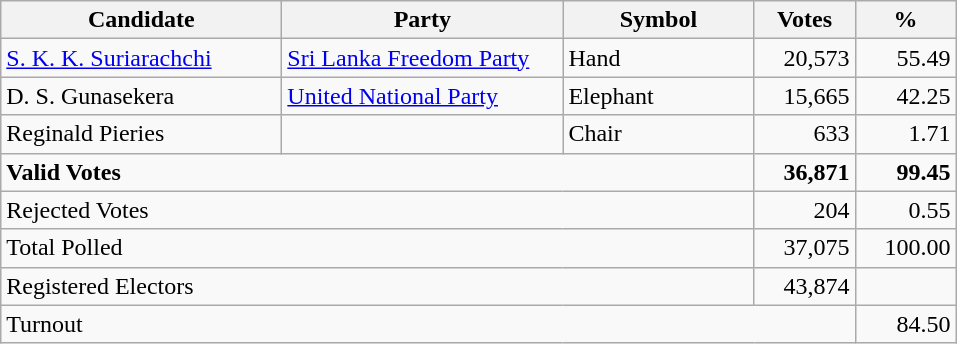<table class="wikitable" border="1" style="text-align:right;">
<tr>
<th align=left width="180">Candidate</th>
<th align=left width="180">Party</th>
<th align=left width="120">Symbol</th>
<th align=left width="60">Votes</th>
<th align=left width="60">%</th>
</tr>
<tr>
<td align=left><a href='#'>S. K. K. Suriarachchi</a></td>
<td align=left><a href='#'>Sri Lanka Freedom Party</a></td>
<td align=left>Hand</td>
<td>20,573</td>
<td>55.49</td>
</tr>
<tr>
<td align=left>D. S. Gunasekera</td>
<td align=left><a href='#'>United National Party</a></td>
<td align=left>Elephant</td>
<td>15,665</td>
<td>42.25</td>
</tr>
<tr>
<td align=left>Reginald Pieries</td>
<td align=left></td>
<td align=left>Chair</td>
<td>633</td>
<td>1.71</td>
</tr>
<tr>
<td align=left colspan=3><strong>Valid Votes</strong></td>
<td><strong>36,871</strong></td>
<td><strong>99.45</strong></td>
</tr>
<tr>
<td align=left colspan=3>Rejected Votes</td>
<td>204</td>
<td>0.55</td>
</tr>
<tr>
<td align=left colspan=3>Total Polled</td>
<td>37,075</td>
<td>100.00</td>
</tr>
<tr>
<td align=left colspan=3>Registered Electors</td>
<td>43,874</td>
<td></td>
</tr>
<tr>
<td align=left colspan=4>Turnout</td>
<td>84.50</td>
</tr>
</table>
